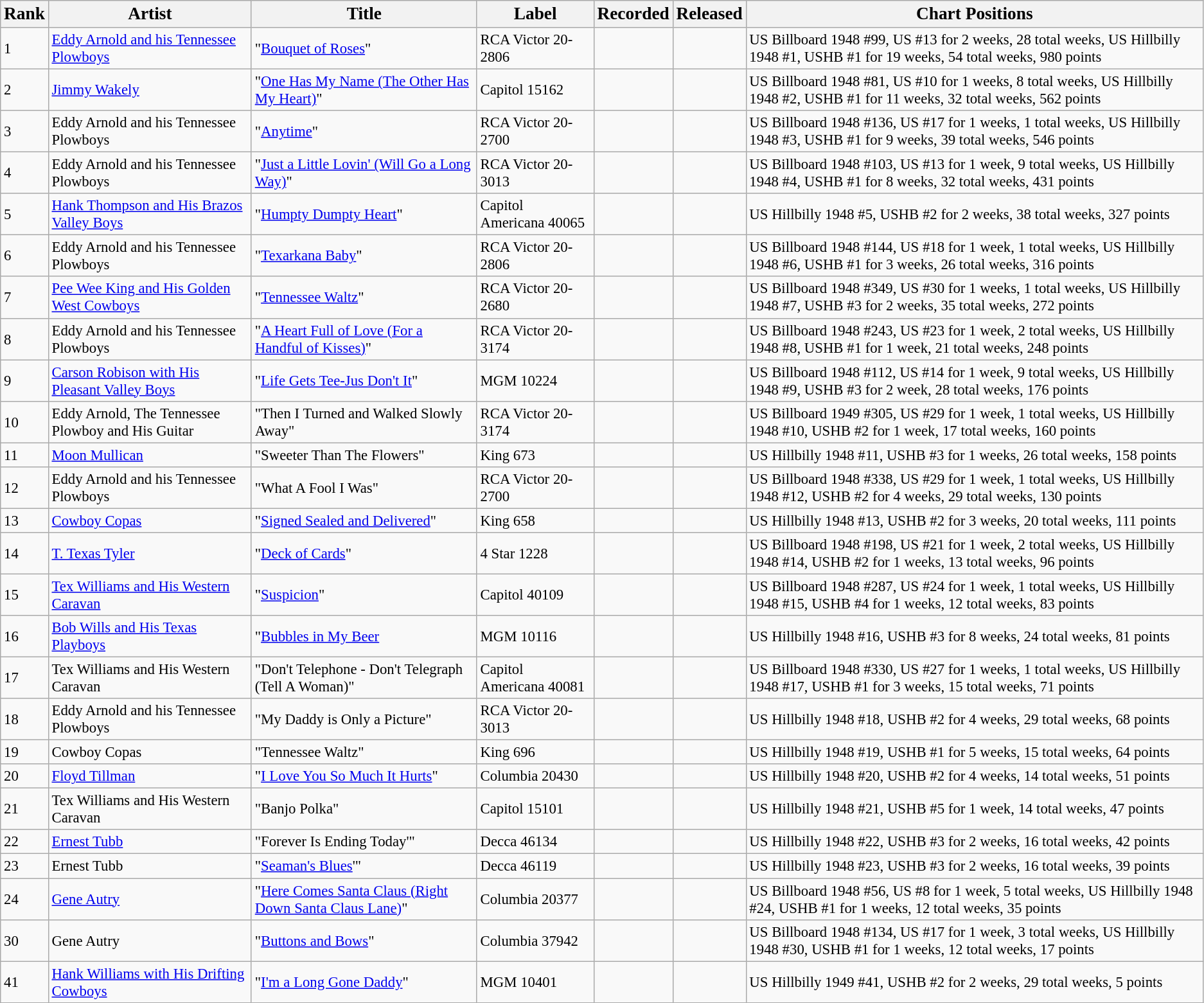<table class="wikitable" style="font-size:95%;">
<tr>
<th><big>Rank</big></th>
<th><big>Artist</big></th>
<th><big>Title</big></th>
<th><big>Label</big></th>
<th><big>Recorded</big></th>
<th><big>Released</big></th>
<th><big>Chart Positions</big></th>
</tr>
<tr>
<td>1</td>
<td><a href='#'>Eddy Arnold and his Tennessee Plowboys</a></td>
<td>"<a href='#'>Bouquet of Roses</a>"</td>
<td>RCA Victor 20-2806</td>
<td></td>
<td></td>
<td>US Billboard 1948 #99, US #13 for 2 weeks, 28 total weeks, US Hillbilly 1948 #1, USHB #1 for 19 weeks, 54 total weeks, 980 points</td>
</tr>
<tr>
<td>2</td>
<td><a href='#'>Jimmy Wakely</a></td>
<td>"<a href='#'>One Has My Name (The Other Has My Heart)</a>"</td>
<td>Capitol 15162</td>
<td></td>
<td></td>
<td>US Billboard 1948 #81, US #10 for 1 weeks, 8 total weeks, US Hillbilly 1948 #2, USHB #1 for 11 weeks, 32 total weeks, 562 points</td>
</tr>
<tr>
<td>3</td>
<td>Eddy Arnold and his Tennessee Plowboys</td>
<td>"<a href='#'>Anytime</a>"</td>
<td>RCA Victor 20-2700</td>
<td></td>
<td></td>
<td>US Billboard 1948 #136, US #17 for 1 weeks, 1 total weeks, US Hillbilly 1948 #3, USHB #1 for 9 weeks, 39 total weeks, 546 points</td>
</tr>
<tr>
<td>4</td>
<td>Eddy Arnold and his Tennessee Plowboys</td>
<td>"<a href='#'>Just a Little Lovin' (Will Go a Long Way)</a>"</td>
<td>RCA Victor 20-3013</td>
<td></td>
<td></td>
<td>US Billboard 1948 #103, US #13 for 1 week, 9 total weeks, US Hillbilly 1948 #4, USHB #1 for 8 weeks, 32 total weeks, 431 points</td>
</tr>
<tr>
<td>5</td>
<td><a href='#'>Hank Thompson and His Brazos Valley Boys</a></td>
<td>"<a href='#'>Humpty Dumpty Heart</a>"</td>
<td>Capitol Americana 40065</td>
<td></td>
<td></td>
<td>US Hillbilly 1948 #5, USHB #2 for 2 weeks, 38 total weeks, 327 points</td>
</tr>
<tr>
<td>6</td>
<td>Eddy Arnold and his Tennessee Plowboys</td>
<td>"<a href='#'>Texarkana Baby</a>"</td>
<td>RCA Victor 20-2806</td>
<td></td>
<td></td>
<td>US Billboard 1948 #144, US #18 for 1 week, 1 total weeks, US Hillbilly 1948 #6, USHB #1 for 3 weeks, 26 total weeks, 316 points</td>
</tr>
<tr>
<td>7</td>
<td><a href='#'>Pee Wee King and His Golden West Cowboys</a></td>
<td>"<a href='#'>Tennessee Waltz</a>"</td>
<td>RCA Victor 20-2680</td>
<td></td>
<td></td>
<td>US Billboard 1948 #349, US #30 for 1 weeks, 1 total weeks, US Hillbilly 1948 #7, USHB #3 for 2 weeks, 35 total weeks, 272 points</td>
</tr>
<tr>
<td>8</td>
<td>Eddy Arnold and his Tennessee Plowboys</td>
<td>"<a href='#'>A Heart Full of Love (For a Handful of Kisses)</a>"</td>
<td>RCA Victor 20-3174</td>
<td></td>
<td></td>
<td>US Billboard 1948 #243, US #23 for 1 week, 2 total weeks, US Hillbilly 1948 #8, USHB #1 for 1 week, 21 total weeks, 248 points</td>
</tr>
<tr>
<td>9</td>
<td><a href='#'>Carson Robison with His Pleasant Valley Boys</a></td>
<td>"<a href='#'>Life Gets Tee-Jus Don't It</a>"</td>
<td>MGM 10224</td>
<td></td>
<td></td>
<td>US Billboard 1948 #112, US #14 for 1 week, 9 total weeks, US Hillbilly 1948 #9, USHB #3 for 2 week, 28 total weeks, 176 points</td>
</tr>
<tr>
<td>10</td>
<td>Eddy Arnold, The Tennessee Plowboy and His Guitar</td>
<td>"Then I Turned and Walked Slowly Away"</td>
<td>RCA Victor 20-3174</td>
<td></td>
<td></td>
<td>US Billboard 1949 #305, US #29 for 1 week, 1 total weeks, US Hillbilly 1948 #10, USHB #2 for 1 week, 17 total weeks, 160 points</td>
</tr>
<tr>
<td>11</td>
<td><a href='#'>Moon Mullican</a></td>
<td>"Sweeter Than The Flowers"</td>
<td>King 673</td>
<td></td>
<td></td>
<td>US Hillbilly 1948 #11, USHB #3 for 1 weeks, 26 total weeks, 158 points</td>
</tr>
<tr>
<td>12</td>
<td>Eddy Arnold and his Tennessee Plowboys</td>
<td>"What A Fool I Was"</td>
<td>RCA Victor 20-2700</td>
<td></td>
<td></td>
<td>US Billboard 1948 #338, US #29 for 1 week, 1 total weeks, US Hillbilly 1948 #12, USHB #2 for 4 weeks, 29 total weeks, 130 points</td>
</tr>
<tr>
<td>13</td>
<td><a href='#'>Cowboy Copas</a></td>
<td>"<a href='#'>Signed Sealed and Delivered</a>"</td>
<td>King 658</td>
<td></td>
<td></td>
<td>US Hillbilly 1948 #13, USHB #2 for 3 weeks, 20 total weeks, 111 points</td>
</tr>
<tr>
<td>14</td>
<td><a href='#'>T. Texas Tyler</a></td>
<td>"<a href='#'>Deck of Cards</a>"</td>
<td>4 Star 1228</td>
<td></td>
<td></td>
<td>US Billboard 1948 #198, US #21 for 1 week, 2 total weeks, US Hillbilly 1948 #14, USHB #2 for 1 weeks, 13 total weeks, 96 points</td>
</tr>
<tr>
<td>15</td>
<td><a href='#'>Tex Williams and His Western Caravan</a></td>
<td>"<a href='#'>Suspicion</a>"</td>
<td>Capitol 40109</td>
<td></td>
<td></td>
<td>US Billboard 1948 #287, US #24 for 1 week, 1 total weeks, US Hillbilly 1948 #15, USHB #4 for 1 weeks, 12 total weeks, 83 points</td>
</tr>
<tr>
<td>16</td>
<td><a href='#'>Bob Wills and His Texas Playboys</a></td>
<td>"<a href='#'>Bubbles in My Beer</a></td>
<td>MGM 10116</td>
<td></td>
<td></td>
<td>US Hillbilly 1948 #16, USHB #3 for 8 weeks, 24 total weeks, 81 points</td>
</tr>
<tr>
<td>17</td>
<td>Tex Williams and His Western Caravan</td>
<td>"Don't Telephone - Don't Telegraph (Tell A Woman)"</td>
<td>Capitol Americana 40081</td>
<td></td>
<td></td>
<td>US Billboard 1948 #330, US #27 for 1 weeks, 1 total weeks, US Hillbilly 1948 #17, USHB #1 for 3 weeks, 15 total weeks, 71 points</td>
</tr>
<tr>
<td>18</td>
<td>Eddy Arnold and his Tennessee Plowboys</td>
<td>"My Daddy is Only a Picture"</td>
<td>RCA Victor 20-3013</td>
<td></td>
<td></td>
<td>US Hillbilly 1948 #18, USHB #2 for 4 weeks, 29 total weeks, 68 points</td>
</tr>
<tr>
<td>19</td>
<td>Cowboy Copas</td>
<td>"Tennessee Waltz"</td>
<td>King 696</td>
<td></td>
<td></td>
<td>US Hillbilly 1948 #19, USHB #1 for 5 weeks, 15 total weeks, 64 points</td>
</tr>
<tr>
<td>20</td>
<td><a href='#'>Floyd Tillman</a></td>
<td>"<a href='#'>I Love You So Much It Hurts</a>"</td>
<td>Columbia 20430</td>
<td></td>
<td></td>
<td>US Hillbilly 1948 #20, USHB #2 for 4 weeks, 14 total weeks, 51 points</td>
</tr>
<tr>
<td>21</td>
<td>Tex Williams and His Western Caravan</td>
<td>"Banjo Polka"</td>
<td>Capitol 15101</td>
<td></td>
<td></td>
<td>US Hillbilly 1948 #21, USHB #5 for 1 week, 14 total weeks, 47 points</td>
</tr>
<tr>
<td>22</td>
<td><a href='#'>Ernest Tubb</a></td>
<td>"Forever Is Ending Today'"</td>
<td>Decca 46134</td>
<td></td>
<td></td>
<td>US Hillbilly 1948 #22, USHB #3 for 2 weeks, 16 total weeks, 42 points</td>
</tr>
<tr>
<td>23</td>
<td>Ernest Tubb</td>
<td>"<a href='#'>Seaman's Blues</a>'"</td>
<td>Decca 46119</td>
<td></td>
<td></td>
<td>US Hillbilly 1948 #23, USHB #3 for 2 weeks, 16 total weeks, 39 points</td>
</tr>
<tr>
<td>24</td>
<td><a href='#'>Gene Autry</a></td>
<td>"<a href='#'>Here Comes Santa Claus (Right Down Santa Claus Lane)</a>"</td>
<td>Columbia 20377</td>
<td></td>
<td></td>
<td>US Billboard 1948 #56, US #8 for 1 week, 5 total weeks, US Hillbilly 1948 #24, USHB #1 for 1 weeks, 12 total weeks, 35 points</td>
</tr>
<tr>
<td>30</td>
<td>Gene Autry</td>
<td>"<a href='#'>Buttons and Bows</a>"</td>
<td>Columbia 37942</td>
<td></td>
<td></td>
<td>US Billboard 1948 #134, US #17 for 1 week, 3 total weeks, US Hillbilly 1948 #30, USHB #1 for 1 weeks, 12 total weeks, 17 points</td>
</tr>
<tr>
<td>41</td>
<td><a href='#'>Hank Williams with His Drifting Cowboys</a></td>
<td>"<a href='#'>I'm a Long Gone Daddy</a>"</td>
<td>MGM 10401</td>
<td></td>
<td></td>
<td>US Hillbilly 1949 #41, USHB #2 for 2 weeks, 29 total weeks, 5 points</td>
</tr>
</table>
